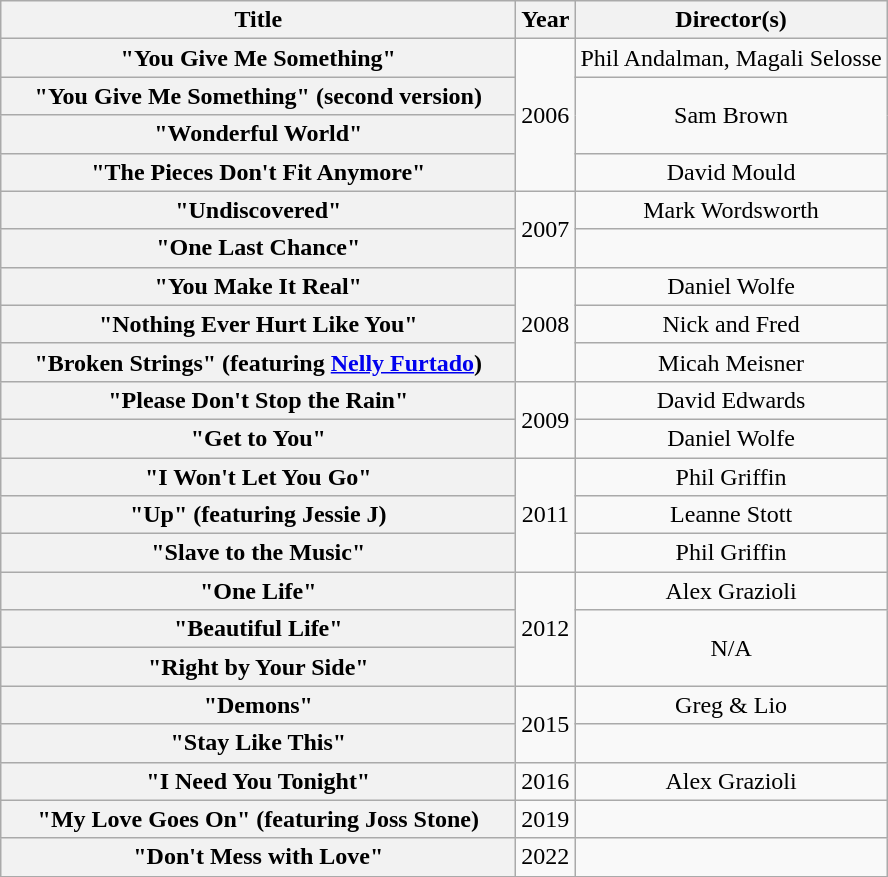<table class="wikitable plainrowheaders" style="text-align:center;" border="1">
<tr>
<th scope="col" style="width:21em;">Title</th>
<th scope="col" style="width:1em;">Year</th>
<th scope="col">Director(s)</th>
</tr>
<tr>
<th scope="row">"You Give Me Something"</th>
<td rowspan="4">2006</td>
<td>Phil Andalman, Magali Selosse</td>
</tr>
<tr>
<th scope="row">"You Give Me Something" (second version)</th>
<td rowspan="2">Sam Brown</td>
</tr>
<tr>
<th scope="row">"Wonderful World"</th>
</tr>
<tr>
<th scope="row">"The Pieces Don't Fit Anymore"</th>
<td>David Mould</td>
</tr>
<tr>
<th scope="row">"Undiscovered"</th>
<td rowspan="2">2007</td>
<td>Mark Wordsworth</td>
</tr>
<tr>
<th scope="row">"One Last Chance"</th>
<td></td>
</tr>
<tr>
<th scope="row">"You Make It Real"</th>
<td rowspan="3">2008</td>
<td>Daniel Wolfe</td>
</tr>
<tr>
<th scope="row">"Nothing Ever Hurt Like You"</th>
<td>Nick and Fred</td>
</tr>
<tr>
<th scope="row">"Broken Strings" (featuring <a href='#'>Nelly Furtado</a>)</th>
<td>Micah Meisner</td>
</tr>
<tr>
<th scope="row">"Please Don't Stop the Rain"</th>
<td rowspan="2">2009</td>
<td>David Edwards</td>
</tr>
<tr>
<th scope="row">"Get to You"</th>
<td>Daniel Wolfe</td>
</tr>
<tr>
<th scope="row">"I Won't Let You Go"</th>
<td rowspan="3">2011</td>
<td>Phil Griffin</td>
</tr>
<tr>
<th scope="row">"Up" (featuring Jessie J)</th>
<td>Leanne Stott</td>
</tr>
<tr>
<th scope="row">"Slave to the Music"</th>
<td>Phil Griffin</td>
</tr>
<tr>
<th scope="row">"One Life"</th>
<td rowspan="3">2012</td>
<td>Alex Grazioli</td>
</tr>
<tr>
<th scope="row">"Beautiful Life"</th>
<td rowspan="2">N/A</td>
</tr>
<tr>
<th scope="row">"Right by Your Side"</th>
</tr>
<tr>
<th scope="row">"Demons"</th>
<td rowspan="2">2015</td>
<td>Greg & Lio</td>
</tr>
<tr>
<th scope="row">"Stay Like This"</th>
<td></td>
</tr>
<tr>
<th scope="row">"I Need You Tonight"</th>
<td>2016</td>
<td>Alex Grazioli</td>
</tr>
<tr>
<th scope="row">"My Love Goes On" (featuring Joss Stone)</th>
<td>2019</td>
<td></td>
</tr>
<tr>
<th scope="row">"Don't Mess with Love"</th>
<td>2022</td>
<td></td>
</tr>
<tr>
</tr>
</table>
